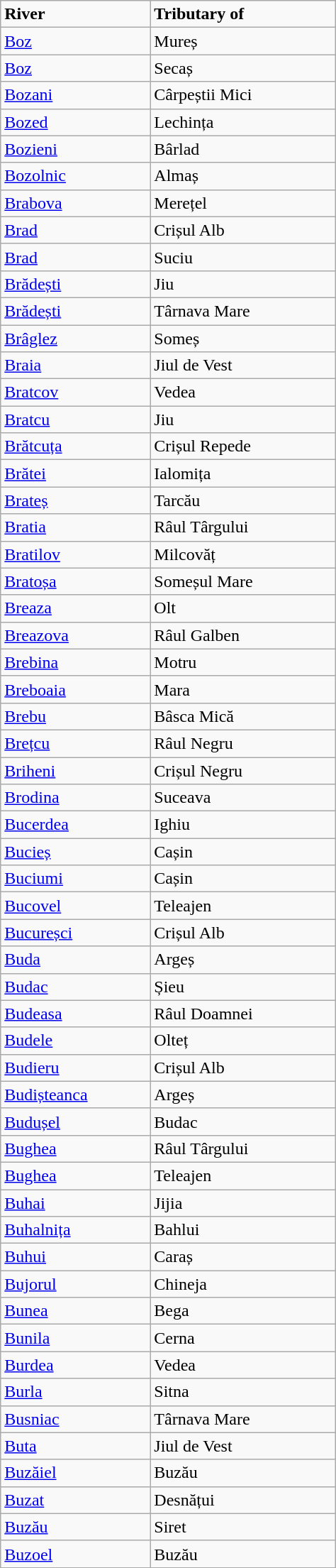<table class="wikitable">
<tr>
<td style="width:100pt;"><strong>River</strong></td>
<td style="width:125pt;"><strong>Tributary of</strong></td>
</tr>
<tr>
<td><a href='#'>Boz</a></td>
<td>Mureș</td>
</tr>
<tr>
<td><a href='#'>Boz</a></td>
<td>Secaș</td>
</tr>
<tr>
<td><a href='#'>Bozani</a></td>
<td>Cârpeștii Mici</td>
</tr>
<tr>
<td><a href='#'>Bozed</a></td>
<td>Lechința</td>
</tr>
<tr>
<td><a href='#'>Bozieni</a></td>
<td>Bârlad</td>
</tr>
<tr>
<td><a href='#'>Bozolnic</a></td>
<td>Almaș</td>
</tr>
<tr>
<td><a href='#'>Brabova</a></td>
<td>Merețel</td>
</tr>
<tr>
<td><a href='#'>Brad</a></td>
<td>Crișul Alb</td>
</tr>
<tr>
<td><a href='#'>Brad</a></td>
<td>Suciu</td>
</tr>
<tr>
<td><a href='#'>Brădești</a></td>
<td>Jiu</td>
</tr>
<tr>
<td><a href='#'>Brădești</a></td>
<td>Târnava Mare</td>
</tr>
<tr>
<td><a href='#'>Brâglez</a></td>
<td>Someș</td>
</tr>
<tr>
<td><a href='#'>Braia</a></td>
<td>Jiul de Vest</td>
</tr>
<tr>
<td><a href='#'>Bratcov</a></td>
<td>Vedea</td>
</tr>
<tr>
<td><a href='#'>Bratcu</a></td>
<td>Jiu</td>
</tr>
<tr>
<td><a href='#'>Brătcuța</a></td>
<td>Crișul Repede</td>
</tr>
<tr>
<td><a href='#'>Brătei</a></td>
<td>Ialomița</td>
</tr>
<tr>
<td><a href='#'>Brateș</a></td>
<td>Tarcău</td>
</tr>
<tr>
<td><a href='#'>Bratia</a></td>
<td>Râul Târgului</td>
</tr>
<tr>
<td><a href='#'>Bratilov</a></td>
<td>Milcovăț</td>
</tr>
<tr>
<td><a href='#'>Bratoșa</a></td>
<td>Someșul Mare</td>
</tr>
<tr>
<td><a href='#'>Breaza</a></td>
<td>Olt</td>
</tr>
<tr>
<td><a href='#'>Breazova</a></td>
<td>Râul Galben</td>
</tr>
<tr>
<td><a href='#'>Brebina</a></td>
<td>Motru</td>
</tr>
<tr>
<td><a href='#'>Breboaia</a></td>
<td>Mara</td>
</tr>
<tr>
<td><a href='#'>Brebu</a></td>
<td>Bâsca Mică</td>
</tr>
<tr>
<td><a href='#'>Brețcu</a></td>
<td>Râul Negru</td>
</tr>
<tr>
<td><a href='#'>Briheni</a></td>
<td>Crișul Negru</td>
</tr>
<tr>
<td><a href='#'>Brodina</a></td>
<td>Suceava</td>
</tr>
<tr>
<td><a href='#'>Bucerdea</a></td>
<td>Ighiu</td>
</tr>
<tr>
<td><a href='#'>Bucieș</a></td>
<td>Cașin</td>
</tr>
<tr>
<td><a href='#'>Buciumi</a></td>
<td>Cașin</td>
</tr>
<tr>
<td><a href='#'>Bucovel</a></td>
<td>Teleajen</td>
</tr>
<tr>
<td><a href='#'>Bucureșci</a></td>
<td>Crișul Alb</td>
</tr>
<tr>
<td><a href='#'>Buda</a></td>
<td>Argeș</td>
</tr>
<tr>
<td><a href='#'>Budac</a></td>
<td>Șieu</td>
</tr>
<tr>
<td><a href='#'>Budeasa</a></td>
<td>Râul Doamnei</td>
</tr>
<tr>
<td><a href='#'>Budele</a></td>
<td>Olteț</td>
</tr>
<tr>
<td><a href='#'>Budieru</a></td>
<td>Crișul Alb</td>
</tr>
<tr>
<td><a href='#'>Budișteanca</a></td>
<td>Argeș</td>
</tr>
<tr>
<td><a href='#'>Budușel</a></td>
<td>Budac</td>
</tr>
<tr>
<td><a href='#'>Bughea</a></td>
<td>Râul Târgului</td>
</tr>
<tr>
<td><a href='#'>Bughea</a></td>
<td>Teleajen</td>
</tr>
<tr>
<td><a href='#'>Buhai</a></td>
<td>Jijia</td>
</tr>
<tr>
<td><a href='#'>Buhalnița</a></td>
<td>Bahlui</td>
</tr>
<tr>
<td><a href='#'>Buhui</a></td>
<td>Caraș</td>
</tr>
<tr>
<td><a href='#'>Bujorul</a></td>
<td>Chineja</td>
</tr>
<tr>
<td><a href='#'>Bunea</a></td>
<td>Bega</td>
</tr>
<tr>
<td><a href='#'>Bunila</a></td>
<td>Cerna</td>
</tr>
<tr>
<td><a href='#'>Burdea</a></td>
<td>Vedea</td>
</tr>
<tr>
<td><a href='#'>Burla</a></td>
<td>Sitna</td>
</tr>
<tr>
<td><a href='#'>Busniac</a></td>
<td>Târnava Mare</td>
</tr>
<tr>
<td><a href='#'>Buta</a></td>
<td>Jiul de Vest</td>
</tr>
<tr>
<td><a href='#'>Buzăiel</a></td>
<td>Buzău</td>
</tr>
<tr>
<td><a href='#'>Buzat</a></td>
<td>Desnățui</td>
</tr>
<tr>
<td><a href='#'>Buzău</a></td>
<td>Siret</td>
</tr>
<tr>
<td><a href='#'>Buzoel</a></td>
<td>Buzău</td>
</tr>
</table>
